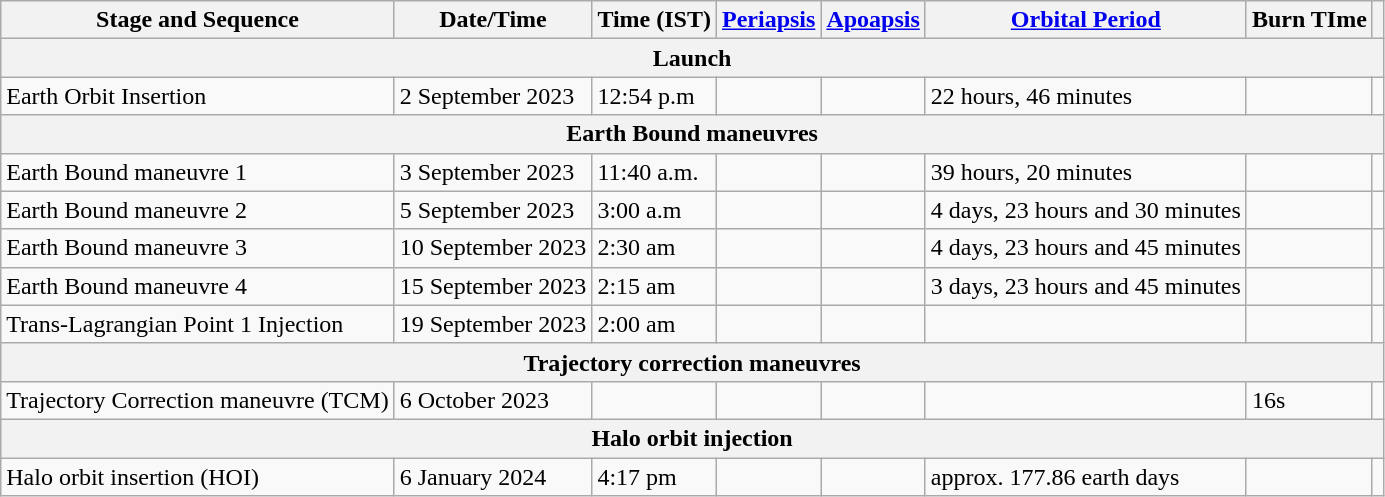<table class="wikitable">
<tr>
<th>Stage and Sequence</th>
<th>Date/Time</th>
<th>Time (IST)</th>
<th><a href='#'>Periapsis</a></th>
<th><a href='#'>Apoapsis</a></th>
<th><a href='#'>Orbital Period</a></th>
<th>Burn TIme</th>
<th></th>
</tr>
<tr>
<th colspan="8">Launch</th>
</tr>
<tr>
<td>Earth Orbit Insertion</td>
<td>2 September 2023</td>
<td>12:54 p.m</td>
<td></td>
<td></td>
<td>22 hours, 46 minutes</td>
<td></td>
<td></td>
</tr>
<tr>
<th colspan="8">Earth Bound maneuvres</th>
</tr>
<tr>
<td>Earth Bound maneuvre 1</td>
<td>3 September 2023</td>
<td>11:40 a.m.</td>
<td></td>
<td></td>
<td>39 hours, 20 minutes</td>
<td></td>
<td></td>
</tr>
<tr>
<td>Earth Bound maneuvre 2</td>
<td>5 September 2023</td>
<td>3:00 a.m</td>
<td></td>
<td></td>
<td>4 days, 23 hours and 30 minutes</td>
<td></td>
<td></td>
</tr>
<tr>
<td>Earth Bound maneuvre 3</td>
<td>10 September 2023</td>
<td>2:30 am</td>
<td></td>
<td></td>
<td>4 days, 23 hours and 45 minutes</td>
<td></td>
<td></td>
</tr>
<tr>
<td>Earth Bound maneuvre 4</td>
<td>15 September 2023</td>
<td>2:15 am</td>
<td></td>
<td></td>
<td>3 days, 23 hours and 45 minutes</td>
<td></td>
<td></td>
</tr>
<tr>
<td>Trans-Lagrangian Point 1 Injection</td>
<td>19 September 2023</td>
<td>2:00 am</td>
<td></td>
<td></td>
<td></td>
<td></td>
<td></td>
</tr>
<tr>
<th colspan="8">Trajectory correction maneuvres</th>
</tr>
<tr>
<td>Trajectory Correction maneuvre (TCM)</td>
<td>6 October 2023</td>
<td></td>
<td></td>
<td></td>
<td></td>
<td>16s</td>
<td></td>
</tr>
<tr>
<th colspan="8">Halo orbit injection</th>
</tr>
<tr>
<td>Halo orbit insertion (HOI)</td>
<td>6 January 2024</td>
<td>4:17 pm</td>
<td></td>
<td></td>
<td>approx. 177.86 earth days</td>
<td></td>
<td></td>
</tr>
</table>
